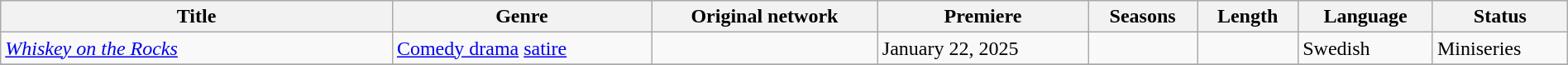<table class="wikitable sortable" style="width:100%;">
<tr>
<th scope="col" style="width:25%;">Title</th>
<th>Genre</th>
<th>Original network</th>
<th>Premiere</th>
<th>Seasons</th>
<th>Length</th>
<th>Language</th>
<th>Status</th>
</tr>
<tr>
<td><em><a href='#'>Whiskey on the Rocks</a></em></td>
<td><a href='#'>Comedy drama</a> <a href='#'>satire</a></td>
<td></td>
<td>January 22, 2025</td>
<td></td>
<td></td>
<td>Swedish</td>
<td>Miniseries</td>
</tr>
<tr>
</tr>
</table>
